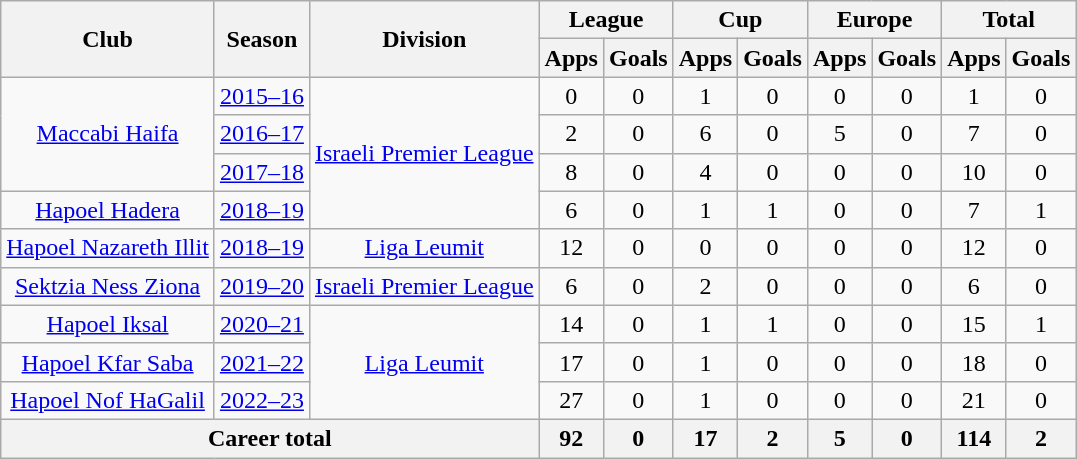<table class="wikitable" border="1" style="text-align: center;">
<tr>
<th rowspan="2">Club</th>
<th rowspan="2">Season</th>
<th rowspan="2">Division</th>
<th colspan="2">League</th>
<th colspan="2">Cup</th>
<th colspan="2">Europe</th>
<th colspan="2">Total</th>
</tr>
<tr>
<th>Apps</th>
<th>Goals</th>
<th>Apps</th>
<th>Goals</th>
<th>Apps</th>
<th>Goals</th>
<th>Apps</th>
<th>Goals</th>
</tr>
<tr>
<td rowspan="3"><a href='#'>Maccabi Haifa</a></td>
<td><a href='#'>2015–16</a></td>
<td rowspan="4"><a href='#'>Israeli Premier League</a></td>
<td>0</td>
<td>0</td>
<td>1</td>
<td>0</td>
<td>0</td>
<td>0</td>
<td>1</td>
<td>0</td>
</tr>
<tr>
<td><a href='#'>2016–17</a></td>
<td>2</td>
<td>0</td>
<td>6</td>
<td>0</td>
<td>5</td>
<td>0</td>
<td>7</td>
<td>0</td>
</tr>
<tr>
<td><a href='#'>2017–18</a></td>
<td>8</td>
<td>0</td>
<td>4</td>
<td>0</td>
<td>0</td>
<td>0</td>
<td>10</td>
<td>0</td>
</tr>
<tr>
<td><a href='#'>Hapoel Hadera</a></td>
<td><a href='#'>2018–19</a></td>
<td>6</td>
<td>0</td>
<td>1</td>
<td>1</td>
<td>0</td>
<td>0</td>
<td>7</td>
<td>1</td>
</tr>
<tr>
<td><a href='#'>Hapoel Nazareth Illit</a></td>
<td><a href='#'>2018–19</a></td>
<td rowspan="1"><a href='#'>Liga Leumit</a></td>
<td>12</td>
<td>0</td>
<td>0</td>
<td>0</td>
<td>0</td>
<td>0</td>
<td>12</td>
<td>0</td>
</tr>
<tr>
<td><a href='#'>Sektzia Ness Ziona</a></td>
<td><a href='#'>2019–20</a></td>
<td rowspan="1"><a href='#'>Israeli Premier League</a></td>
<td>6</td>
<td>0</td>
<td>2</td>
<td>0</td>
<td>0</td>
<td>0</td>
<td>6</td>
<td>0</td>
</tr>
<tr>
<td><a href='#'>Hapoel Iksal</a></td>
<td><a href='#'>2020–21</a></td>
<td rowspan="3"><a href='#'>Liga Leumit</a></td>
<td>14</td>
<td>0</td>
<td>1</td>
<td>1</td>
<td>0</td>
<td>0</td>
<td>15</td>
<td>1</td>
</tr>
<tr>
<td><a href='#'>Hapoel Kfar Saba</a></td>
<td><a href='#'>2021–22</a></td>
<td>17</td>
<td>0</td>
<td>1</td>
<td>0</td>
<td>0</td>
<td>0</td>
<td>18</td>
<td>0</td>
</tr>
<tr>
<td><a href='#'>Hapoel Nof HaGalil</a></td>
<td><a href='#'>2022–23</a></td>
<td>27</td>
<td>0</td>
<td>1</td>
<td>0</td>
<td>0</td>
<td>0</td>
<td>21</td>
<td>0</td>
</tr>
<tr>
<th colspan="3">Career total</th>
<th>92</th>
<th>0</th>
<th>17</th>
<th>2</th>
<th>5</th>
<th>0</th>
<th>114</th>
<th>2</th>
</tr>
</table>
